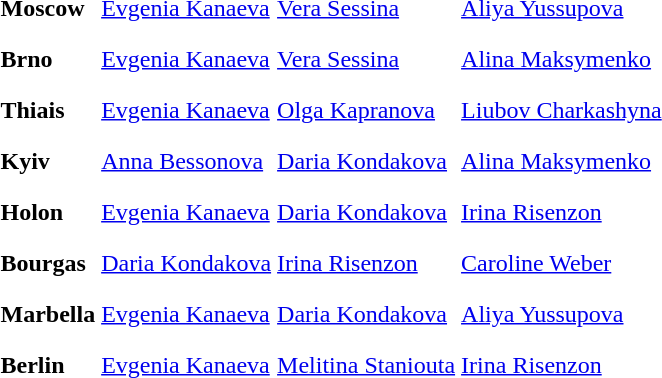<table>
<tr>
<th scope=row style="text-align:left">Moscow</th>
<td style="height:30px;"> <a href='#'>Evgenia Kanaeva</a></td>
<td style="height:30px;"> <a href='#'>Vera Sessina</a></td>
<td style="height:30px;"> <a href='#'>Aliya Yussupova</a></td>
</tr>
<tr>
<th scope=row style="text-align:left">Brno</th>
<td style="height:30px;"> <a href='#'>Evgenia Kanaeva</a></td>
<td style="height:30px;"> <a href='#'>Vera Sessina</a></td>
<td style="height:30px;"> <a href='#'>Alina Maksymenko</a></td>
</tr>
<tr>
<th scope=row style="text-align:left">Thiais</th>
<td style="height:30px;"> <a href='#'>Evgenia Kanaeva</a></td>
<td style="height:30px;"> <a href='#'>Olga Kapranova</a></td>
<td style="height:30px;"> <a href='#'>Liubov Charkashyna</a></td>
</tr>
<tr>
<th scope=row style="text-align:left">Kyiv</th>
<td style="height:30px;"> <a href='#'>Anna Bessonova</a></td>
<td style="height:30px;"> <a href='#'>Daria Kondakova</a></td>
<td style="height:30px;"> <a href='#'>Alina Maksymenko</a></td>
</tr>
<tr>
<th scope=row style="text-align:left">Holon</th>
<td style="height:30px;"> <a href='#'>Evgenia Kanaeva</a></td>
<td style="height:30px;"> <a href='#'>Daria Kondakova</a></td>
<td style="height:30px;"> <a href='#'>Irina Risenzon</a></td>
</tr>
<tr>
<th scope=row style="text-align:left">Bourgas</th>
<td style="height:30px;"> <a href='#'>Daria Kondakova</a></td>
<td style="height:30px;"> <a href='#'>Irina Risenzon</a></td>
<td style="height:30px;"> <a href='#'>Caroline Weber</a></td>
</tr>
<tr>
<th scope=row style="text-align:left">Marbella</th>
<td style="height:30px;"> <a href='#'>Evgenia Kanaeva</a></td>
<td style="height:30px;"> <a href='#'>Daria Kondakova</a></td>
<td style="height:30px;"> <a href='#'>Aliya Yussupova</a></td>
</tr>
<tr>
<th scope=row style="text-align:left">Berlin</th>
<td style="height:30px;"> <a href='#'>Evgenia Kanaeva</a></td>
<td style="height:30px;"> <a href='#'>Melitina Staniouta</a></td>
<td style="height:30px;"> <a href='#'>Irina Risenzon</a></td>
</tr>
<tr>
</tr>
</table>
